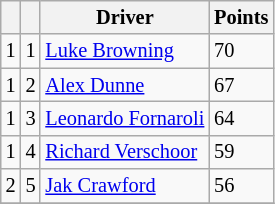<table class="wikitable" style="font-size: 85%;">
<tr>
<th></th>
<th></th>
<th>Driver</th>
<th>Points</th>
</tr>
<tr>
<td align="left"> 1</td>
<td align="center">1</td>
<td> <a href='#'>Luke Browning</a></td>
<td>70</td>
</tr>
<tr>
<td align="left"> 1</td>
<td align="center">2</td>
<td> <a href='#'>Alex Dunne</a></td>
<td>67</td>
</tr>
<tr>
<td align="left"> 1</td>
<td align="center">3</td>
<td> <a href='#'>Leonardo Fornaroli</a></td>
<td>64</td>
</tr>
<tr>
<td align="left"> 1</td>
<td align="center">4</td>
<td> <a href='#'>Richard Verschoor</a></td>
<td>59</td>
</tr>
<tr>
<td align="left"> 2</td>
<td align="center">5</td>
<td> <a href='#'>Jak Crawford</a></td>
<td>56</td>
</tr>
<tr>
</tr>
</table>
